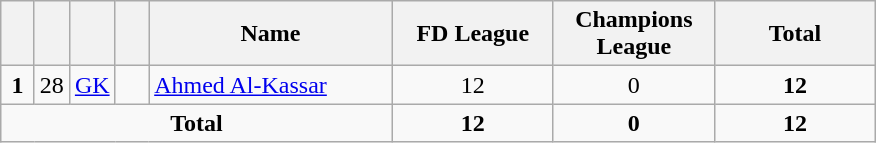<table class="wikitable" style="text-align:center">
<tr>
<th width=15></th>
<th width=15></th>
<th width=15></th>
<th width=15></th>
<th width=155>Name</th>
<th width=100>FD League</th>
<th width=100>Champions League</th>
<th width=100>Total</th>
</tr>
<tr>
<td><strong>1</strong></td>
<td>28</td>
<td><a href='#'>GK</a></td>
<td></td>
<td align=left><a href='#'>Ahmed Al-Kassar</a></td>
<td>12</td>
<td>0</td>
<td><strong>12</strong></td>
</tr>
<tr>
<td colspan=5><strong>Total</strong></td>
<td><strong>12</strong></td>
<td><strong>0</strong></td>
<td><strong>12</strong></td>
</tr>
</table>
